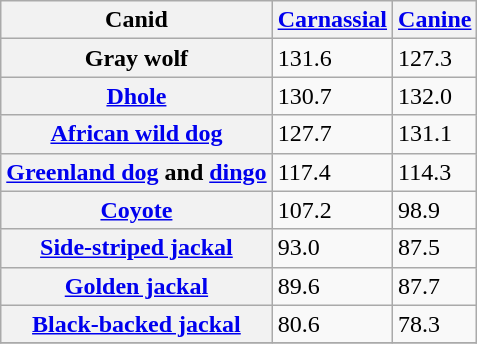<table class="wikitable sortable">
<tr>
<th scope="col">Canid</th>
<th scope="col"><a href='#'>Carnassial</a></th>
<th scope="col"><a href='#'>Canine</a></th>
</tr>
<tr>
<th scope="row">Gray wolf</th>
<td>131.6</td>
<td>127.3</td>
</tr>
<tr>
<th scope="row"><a href='#'>Dhole</a></th>
<td>130.7</td>
<td>132.0</td>
</tr>
<tr>
<th scope="row"><a href='#'>African wild dog</a></th>
<td>127.7</td>
<td>131.1</td>
</tr>
<tr>
<th scope="row"><a href='#'>Greenland dog</a> and <a href='#'>dingo</a></th>
<td>117.4</td>
<td>114.3</td>
</tr>
<tr>
<th scope="row"><a href='#'>Coyote</a></th>
<td>107.2</td>
<td>98.9</td>
</tr>
<tr>
<th scope="row"><a href='#'>Side-striped jackal</a></th>
<td>93.0</td>
<td>87.5</td>
</tr>
<tr>
<th scope="row"><a href='#'>Golden jackal</a></th>
<td>89.6</td>
<td>87.7</td>
</tr>
<tr>
<th scope="row"><a href='#'>Black-backed jackal</a></th>
<td>80.6</td>
<td>78.3</td>
</tr>
<tr>
</tr>
</table>
